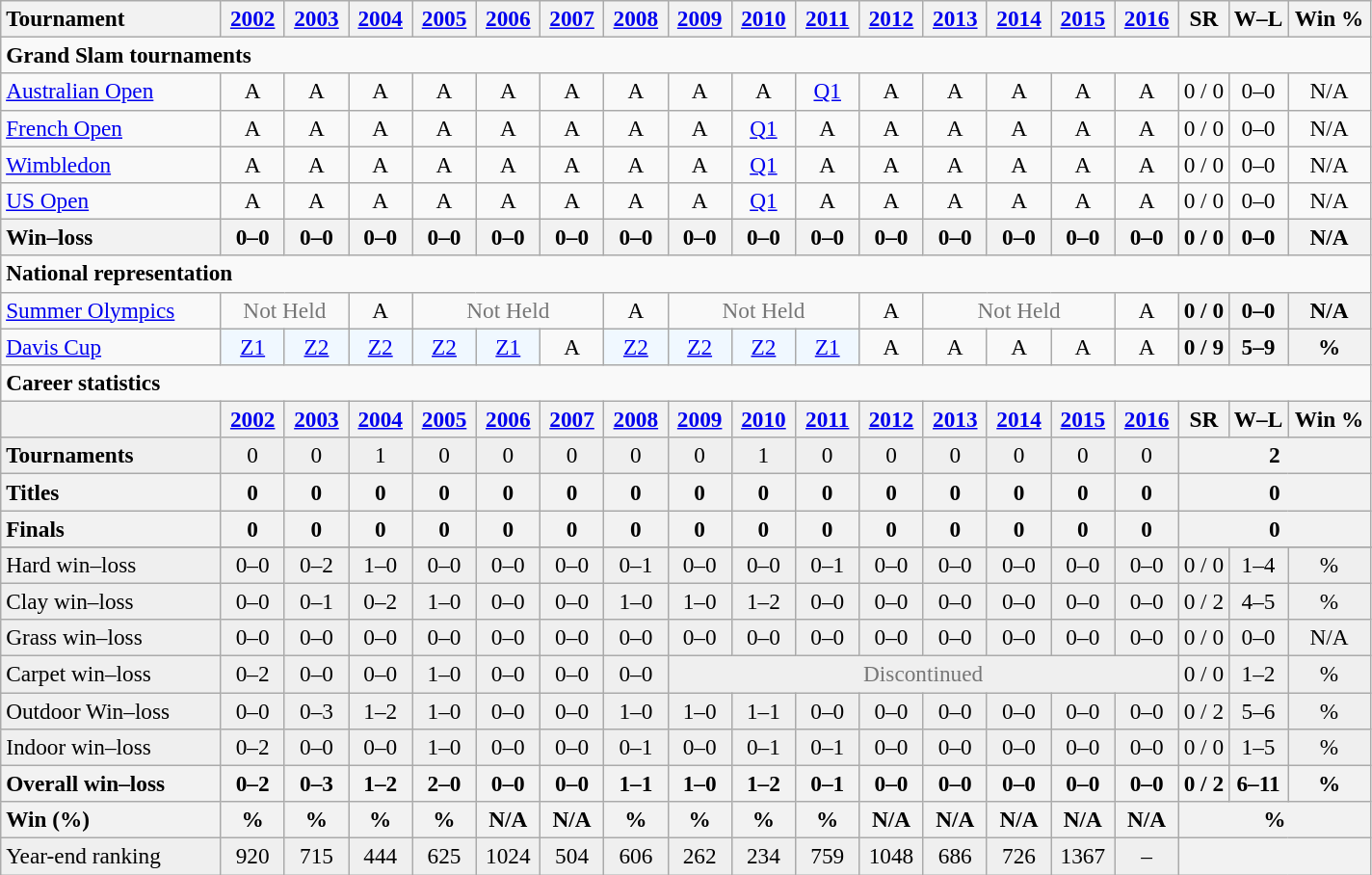<table class=wikitable style=text-align:center;font-size:97%>
<tr>
<th width=145 style="text-align:left;">Tournament</th>
<th width="37"><a href='#'>2002</a></th>
<th width=37><a href='#'>2003</a></th>
<th width=37><a href='#'>2004</a></th>
<th width=37><a href='#'>2005</a></th>
<th width=37><a href='#'>2006</a></th>
<th width=37><a href='#'>2007</a></th>
<th width=37><a href='#'>2008</a></th>
<th width=37><a href='#'>2009</a></th>
<th width=37><a href='#'>2010</a></th>
<th width=37><a href='#'>2011</a></th>
<th width=37><a href='#'>2012</a></th>
<th width=37><a href='#'>2013</a></th>
<th width=37><a href='#'>2014</a></th>
<th width=37><a href='#'>2015</a></th>
<th width=37><a href='#'>2016</a></th>
<th>SR</th>
<th>W–L</th>
<th width=50>Win %</th>
</tr>
<tr>
<td colspan=19 align=left><strong>Grand Slam tournaments</strong></td>
</tr>
<tr>
<td align=left><a href='#'>Australian Open</a></td>
<td>A</td>
<td>A</td>
<td>A</td>
<td>A</td>
<td>A</td>
<td>A</td>
<td>A</td>
<td>A</td>
<td>A</td>
<td><a href='#'>Q1</a></td>
<td>A</td>
<td>A</td>
<td>A</td>
<td>A</td>
<td>A</td>
<td>0 / 0</td>
<td>0–0</td>
<td>N/A</td>
</tr>
<tr>
<td align=left><a href='#'>French Open</a></td>
<td>A</td>
<td>A</td>
<td>A</td>
<td>A</td>
<td>A</td>
<td>A</td>
<td>A</td>
<td>A</td>
<td><a href='#'>Q1</a></td>
<td>A</td>
<td>A</td>
<td>A</td>
<td>A</td>
<td>A</td>
<td>A</td>
<td>0 / 0</td>
<td>0–0</td>
<td>N/A</td>
</tr>
<tr>
<td align=left><a href='#'>Wimbledon</a></td>
<td>A</td>
<td>A</td>
<td>A</td>
<td>A</td>
<td>A</td>
<td>A</td>
<td>A</td>
<td>A</td>
<td><a href='#'>Q1</a></td>
<td>A</td>
<td>A</td>
<td>A</td>
<td>A</td>
<td>A</td>
<td>A</td>
<td>0 / 0</td>
<td>0–0</td>
<td>N/A</td>
</tr>
<tr>
<td align=left><a href='#'>US Open</a></td>
<td>A</td>
<td>A</td>
<td>A</td>
<td>A</td>
<td>A</td>
<td>A</td>
<td>A</td>
<td>A</td>
<td><a href='#'>Q1</a></td>
<td>A</td>
<td>A</td>
<td>A</td>
<td>A</td>
<td>A</td>
<td>A</td>
<td>0 / 0</td>
<td>0–0</td>
<td>N/A</td>
</tr>
<tr>
<th style=text-align:left>Win–loss</th>
<th>0–0</th>
<th>0–0</th>
<th>0–0</th>
<th>0–0</th>
<th>0–0</th>
<th>0–0</th>
<th>0–0</th>
<th>0–0</th>
<th>0–0</th>
<th>0–0</th>
<th>0–0</th>
<th>0–0</th>
<th>0–0</th>
<th>0–0</th>
<th>0–0</th>
<th>0 / 0</th>
<th>0–0</th>
<th>N/A<br></th>
</tr>
<tr>
<td colspan="19" style="text-align:left;"><strong>National representation</strong></td>
</tr>
<tr>
<td align=left><a href='#'>Summer Olympics</a></td>
<td colspan=2 style=color:#767676>Not Held</td>
<td>A</td>
<td colspan=3 style=color:#767676>Not Held</td>
<td>A</td>
<td colspan=3 style=color:#767676>Not Held</td>
<td>A</td>
<td colspan=3 style=color:#767676>Not Held</td>
<td>A</td>
<th>0 / 0</th>
<th>0–0</th>
<th>N/A</th>
</tr>
<tr>
<td align=left><a href='#'>Davis Cup</a></td>
<td bgcolor=f0f8ff><a href='#'>Z1</a></td>
<td bgcolor=f0f8ff><a href='#'>Z2</a></td>
<td bgcolor=f0f8ff><a href='#'>Z2</a></td>
<td bgcolor=f0f8ff><a href='#'>Z2</a></td>
<td bgcolor=f0f8ff><a href='#'>Z1</a></td>
<td>A</td>
<td bgcolor=f0f8ff><a href='#'>Z2</a></td>
<td bgcolor=f0f8ff><a href='#'>Z2</a></td>
<td bgcolor=f0f8ff><a href='#'>Z2</a></td>
<td bgcolor=f0f8ff><a href='#'>Z1</a></td>
<td>A</td>
<td>A</td>
<td>A</td>
<td>A</td>
<td>A</td>
<th>0 / 9</th>
<th>5–9</th>
<th>%</th>
</tr>
<tr>
<td colspan="19" style="text-align:left;"><strong>Career statistics</strong></td>
</tr>
<tr>
<th></th>
<th><a href='#'>2002</a></th>
<th><a href='#'>2003</a></th>
<th><a href='#'>2004</a></th>
<th><a href='#'>2005</a></th>
<th><a href='#'>2006</a></th>
<th><a href='#'>2007</a></th>
<th><a href='#'>2008</a></th>
<th><a href='#'>2009</a></th>
<th><a href='#'>2010</a></th>
<th><a href='#'>2011</a></th>
<th><a href='#'>2012</a></th>
<th><a href='#'>2013</a></th>
<th><a href='#'>2014</a></th>
<th><a href='#'>2015</a></th>
<th><a href='#'>2016</a></th>
<th>SR</th>
<th>W–L</th>
<th>Win %</th>
</tr>
<tr style="background:#efefef;">
<td align=left><strong>Tournaments</strong></td>
<td>0</td>
<td>0</td>
<td>1</td>
<td>0</td>
<td>0</td>
<td>0</td>
<td>0</td>
<td>0</td>
<td>1</td>
<td>0</td>
<td>0</td>
<td>0</td>
<td>0</td>
<td>0</td>
<td>0</td>
<th colspan=3>2</th>
</tr>
<tr>
<th style=text-align:left>Titles</th>
<th>0</th>
<th>0</th>
<th>0</th>
<th>0</th>
<th>0</th>
<th>0</th>
<th>0</th>
<th>0</th>
<th>0</th>
<th>0</th>
<th>0</th>
<th>0</th>
<th>0</th>
<th>0</th>
<th>0</th>
<th colspan=3>0</th>
</tr>
<tr>
<th style=text-align:left>Finals</th>
<th>0</th>
<th>0</th>
<th>0</th>
<th>0</th>
<th>0</th>
<th>0</th>
<th>0</th>
<th>0</th>
<th>0</th>
<th>0</th>
<th>0</th>
<th>0</th>
<th>0</th>
<th>0</th>
<th>0</th>
<th colspan=3>0</th>
</tr>
<tr>
</tr>
<tr style="background:#efefef;">
<td align=left>Hard win–loss</td>
<td>0–0</td>
<td>0–2</td>
<td>1–0</td>
<td>0–0</td>
<td>0–0</td>
<td>0–0</td>
<td>0–1</td>
<td>0–0</td>
<td>0–0</td>
<td>0–1</td>
<td>0–0</td>
<td>0–0</td>
<td>0–0</td>
<td>0–0</td>
<td>0–0</td>
<td>0 / 0</td>
<td>1–4</td>
<td>%</td>
</tr>
<tr bgcolor=efefef>
<td align=left>Clay win–loss</td>
<td>0–0</td>
<td>0–1</td>
<td>0–2</td>
<td>1–0</td>
<td>0–0</td>
<td>0–0</td>
<td>1–0</td>
<td>1–0</td>
<td>1–2</td>
<td>0–0</td>
<td>0–0</td>
<td>0–0</td>
<td>0–0</td>
<td>0–0</td>
<td>0–0</td>
<td>0 / 2</td>
<td>4–5</td>
<td>%</td>
</tr>
<tr bgcolor=efefef>
<td align=left>Grass win–loss</td>
<td>0–0</td>
<td>0–0</td>
<td>0–0</td>
<td>0–0</td>
<td>0–0</td>
<td>0–0</td>
<td>0–0</td>
<td>0–0</td>
<td>0–0</td>
<td>0–0</td>
<td>0–0</td>
<td>0–0</td>
<td>0–0</td>
<td>0–0</td>
<td>0–0</td>
<td>0 / 0</td>
<td>0–0</td>
<td>N/A</td>
</tr>
<tr bgcolor=efefef>
<td align=left>Carpet win–loss</td>
<td>0–2</td>
<td>0–0</td>
<td>0–0</td>
<td>1–0</td>
<td>0–0</td>
<td>0–0</td>
<td>0–0</td>
<td colspan=8 style=color:#767676>Discontinued</td>
<td>0 / 0</td>
<td>1–2</td>
<td>%</td>
</tr>
<tr style="background:#efefef;">
<td align=left>Outdoor Win–loss</td>
<td>0–0</td>
<td>0–3</td>
<td>1–2</td>
<td>1–0</td>
<td>0–0</td>
<td>0–0</td>
<td>1–0</td>
<td>1–0</td>
<td>1–1</td>
<td>0–0</td>
<td>0–0</td>
<td>0–0</td>
<td>0–0</td>
<td>0–0</td>
<td>0–0</td>
<td>0 / 2</td>
<td>5–6</td>
<td>%</td>
</tr>
<tr style="background:#efefef;">
<td align=left>Indoor win–loss</td>
<td>0–2</td>
<td>0–0</td>
<td>0–0</td>
<td>1–0</td>
<td>0–0</td>
<td>0–0</td>
<td>0–1</td>
<td>0–0</td>
<td>0–1</td>
<td>0–1</td>
<td>0–0</td>
<td>0–0</td>
<td>0–0</td>
<td>0–0</td>
<td>0–0</td>
<td>0 / 0</td>
<td>1–5</td>
<td>%</td>
</tr>
<tr>
<th style=text-align:left>Overall win–loss</th>
<th>0–2</th>
<th>0–3</th>
<th>1–2</th>
<th>2–0</th>
<th>0–0</th>
<th>0–0</th>
<th>1–1</th>
<th>1–0</th>
<th>1–2</th>
<th>0–1</th>
<th>0–0</th>
<th>0–0</th>
<th>0–0</th>
<th>0–0</th>
<th>0–0</th>
<th>0 / 2</th>
<th>6–11</th>
<th>%</th>
</tr>
<tr>
<th style=text-align:left>Win (%)</th>
<th>%</th>
<th>%</th>
<th>%</th>
<th>%</th>
<th>N/A</th>
<th>N/A</th>
<th>%</th>
<th>%</th>
<th>%</th>
<th>%</th>
<th>N/A</th>
<th>N/A</th>
<th>N/A</th>
<th>N/A</th>
<th>N/A</th>
<th colspan=3>%</th>
</tr>
<tr bgcolor=efefef>
<td align=left>Year-end ranking</td>
<td>920</td>
<td>715</td>
<td>444</td>
<td>625</td>
<td>1024</td>
<td>504</td>
<td>606</td>
<td>262</td>
<td>234</td>
<td>759</td>
<td>1048</td>
<td>686</td>
<td>726</td>
<td>1367</td>
<td>–</td>
<th colspan=3></th>
</tr>
</table>
